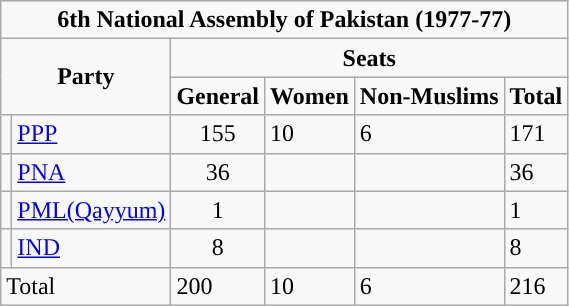<table class ="wikitable floatright">
<tr>
<td colspan="6" style="text-align: center"><strong>6th National Assembly of Pakistan (1977-77)</strong></td>
</tr>
<tr>
<td colspan="2" rowspan="2" style="text-align: center"><strong>Party</strong></td>
<td colspan="4" style="text-align: center"><strong>Seats</strong></td>
</tr>
<tr>
<td><strong>General</strong></td>
<td><strong>Women</strong></td>
<td><strong>Non-Muslims</strong></td>
<td><strong>Total</strong></td>
</tr>
<tr>
<td style="background-color: "></td>
<td><a href='#'>PPP</a></td>
<td style="text-align: center">155</td>
<td>10</td>
<td>6</td>
<td>171</td>
</tr>
<tr>
<td style="background-color: "></td>
<td><a href='#'>PNA</a></td>
<td style="text-align: center">36</td>
<td></td>
<td></td>
<td>36</td>
</tr>
<tr>
<td></td>
<td><a href='#'>PML(Qayyum)</a></td>
<td style="text-align: center">1</td>
<td></td>
<td></td>
<td>1</td>
</tr>
<tr>
<td style="background-color: "></td>
<td><a href='#'>IND</a></td>
<td style="text-align: center">8</td>
<td></td>
<td></td>
<td>8</td>
</tr>
<tr>
<td colspan="2">Total</td>
<td>200</td>
<td>10</td>
<td>6</td>
<td>216</td>
</tr>
</table>
